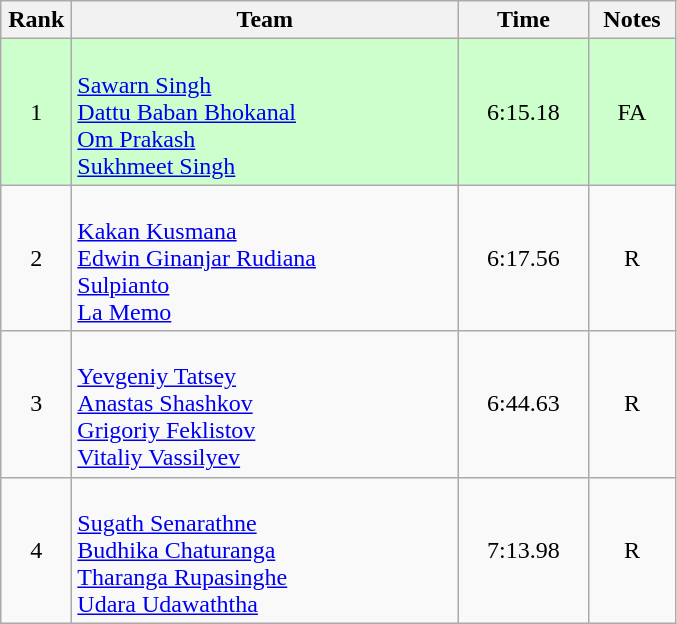<table class=wikitable style="text-align:center">
<tr>
<th width=40>Rank</th>
<th width=250>Team</th>
<th width=80>Time</th>
<th width=50>Notes</th>
</tr>
<tr bgcolor="ccffcc">
<td>1</td>
<td align=left><br><a href='#'>Sawarn Singh</a><br><a href='#'>Dattu Baban Bhokanal</a><br><a href='#'>Om Prakash</a><br><a href='#'>Sukhmeet Singh</a></td>
<td>6:15.18</td>
<td>FA</td>
</tr>
<tr>
<td>2</td>
<td align=left><br><a href='#'>Kakan Kusmana</a><br><a href='#'>Edwin Ginanjar Rudiana</a><br><a href='#'>Sulpianto</a><br><a href='#'>La Memo</a></td>
<td>6:17.56</td>
<td>R</td>
</tr>
<tr>
<td>3</td>
<td align=left><br><a href='#'>Yevgeniy Tatsey</a><br><a href='#'>Anastas Shashkov</a><br><a href='#'>Grigoriy Feklistov</a><br><a href='#'>Vitaliy Vassilyev</a></td>
<td>6:44.63</td>
<td>R</td>
</tr>
<tr>
<td>4</td>
<td align=left><br><a href='#'>Sugath Senarathne</a><br><a href='#'>Budhika Chaturanga</a><br><a href='#'>Tharanga Rupasinghe</a><br><a href='#'>Udara Udawaththa</a></td>
<td>7:13.98</td>
<td>R</td>
</tr>
</table>
